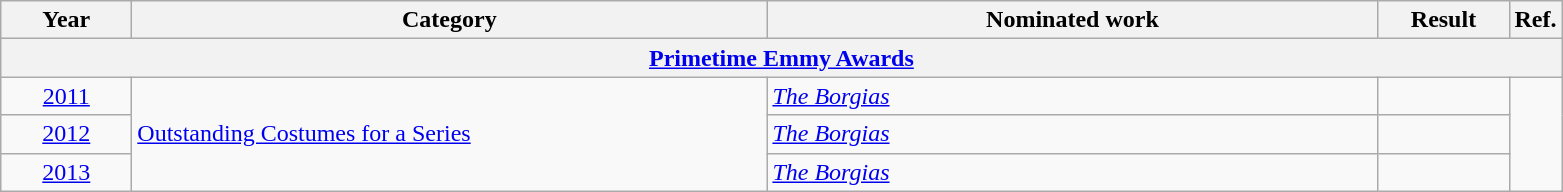<table class=wikitable>
<tr>
<th scope="col" style="width:5em;">Year</th>
<th scope="col" style="width:26em;">Category</th>
<th scope="col" style="width:25em;">Nominated work</th>
<th scope="col" style="width:5em;">Result</th>
<th>Ref.</th>
</tr>
<tr>
<th colspan="5"><a href='#'>Primetime Emmy Awards</a></th>
</tr>
<tr>
<td style="text-align:center;"><a href='#'>2011</a></td>
<td rowspan="3"><a href='#'>Outstanding Costumes for a Series</a></td>
<td><em><a href='#'>The Borgias</a></em> </td>
<td></td>
<td rowspan="3" style="text-align:center;"></td>
</tr>
<tr>
<td style="text-align:center;"><a href='#'>2012</a></td>
<td><em><a href='#'>The Borgias</a></em> </td>
<td></td>
</tr>
<tr>
<td style="text-align:center;"><a href='#'>2013</a></td>
<td><em><a href='#'>The Borgias</a></em> </td>
<td></td>
</tr>
</table>
